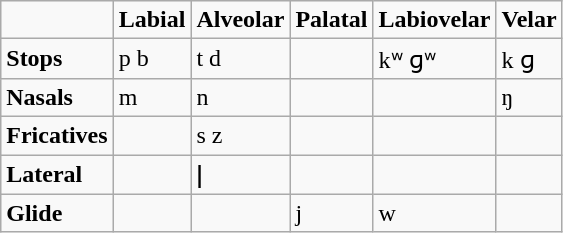<table class="wikitable">
<tr>
<td></td>
<td><strong>Labial</strong></td>
<td><strong>Alveolar</strong></td>
<td><strong>Palatal</strong></td>
<td><strong>Labiovelar</strong></td>
<td><strong>Velar</strong></td>
</tr>
<tr>
<td><strong>Stops</strong></td>
<td>p b</td>
<td>t d</td>
<td></td>
<td>kʷ ɡʷ</td>
<td>k ɡ</td>
</tr>
<tr>
<td><strong>Nasals</strong></td>
<td>m</td>
<td>n</td>
<td></td>
<td></td>
<td>ŋ</td>
</tr>
<tr>
<td><strong>Fricatives</strong></td>
<td></td>
<td>s z</td>
<td></td>
<td></td>
<td></td>
</tr>
<tr>
<td><strong>Lateral</strong></td>
<td></td>
<td>ǀ</td>
<td></td>
<td></td>
<td></td>
</tr>
<tr>
<td><strong>Glide</strong></td>
<td></td>
<td></td>
<td>j</td>
<td>w</td>
<td></td>
</tr>
</table>
